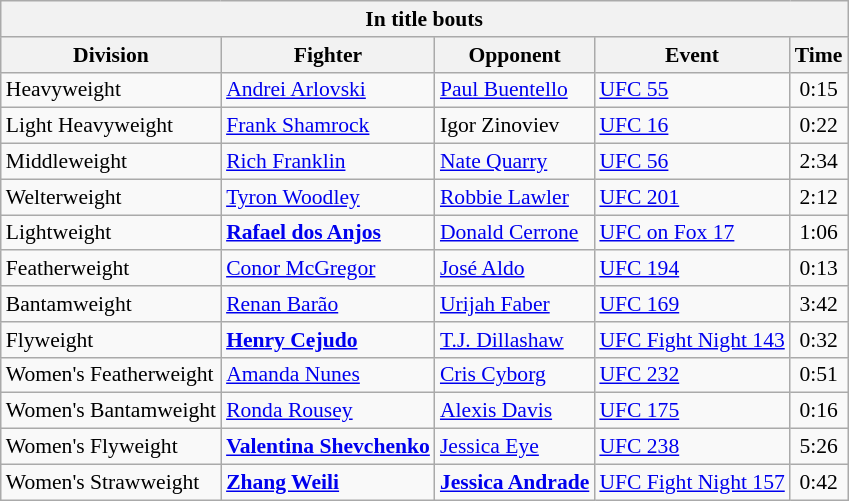<table class=wikitable style="font-size:90%;">
<tr>
<th colspan=5>In title bouts</th>
</tr>
<tr>
<th>Division</th>
<th>Fighter</th>
<th>Opponent</th>
<th>Event</th>
<th>Time</th>
</tr>
<tr>
<td>Heavyweight</td>
<td> <a href='#'>Andrei Arlovski</a></td>
<td><a href='#'>Paul Buentello</a></td>
<td><a href='#'>UFC 55</a></td>
<td align=center>0:15</td>
</tr>
<tr>
<td>Light Heavyweight</td>
<td> <a href='#'>Frank Shamrock</a></td>
<td>Igor Zinoviev</td>
<td><a href='#'>UFC 16</a></td>
<td align=center>0:22</td>
</tr>
<tr>
<td>Middleweight</td>
<td> <a href='#'>Rich Franklin</a></td>
<td><a href='#'>Nate Quarry</a></td>
<td><a href='#'>UFC 56</a></td>
<td align=center>2:34</td>
</tr>
<tr>
<td>Welterweight</td>
<td> <a href='#'>Tyron Woodley</a></td>
<td><a href='#'>Robbie Lawler</a></td>
<td><a href='#'>UFC 201</a></td>
<td align=center>2:12</td>
</tr>
<tr>
<td>Lightweight</td>
<td> <strong><a href='#'>Rafael dos Anjos</a></strong></td>
<td><a href='#'>Donald Cerrone</a></td>
<td><a href='#'>UFC on Fox 17</a></td>
<td align=center>1:06</td>
</tr>
<tr>
<td>Featherweight</td>
<td> <a href='#'>Conor McGregor</a></td>
<td><a href='#'>José Aldo</a></td>
<td><a href='#'>UFC 194</a></td>
<td align=center>0:13</td>
</tr>
<tr>
<td>Bantamweight</td>
<td> <a href='#'>Renan Barão</a></td>
<td><a href='#'>Urijah Faber</a></td>
<td><a href='#'>UFC 169</a></td>
<td align=center>3:42</td>
</tr>
<tr>
<td>Flyweight</td>
<td> <strong><a href='#'>Henry Cejudo</a></strong></td>
<td><a href='#'>T.J. Dillashaw</a></td>
<td><a href='#'>UFC Fight Night 143</a></td>
<td align=center>0:32</td>
</tr>
<tr>
<td>Women's Featherweight</td>
<td> <a href='#'>Amanda Nunes</a></td>
<td><a href='#'>Cris Cyborg</a></td>
<td><a href='#'>UFC 232</a></td>
<td align=center>0:51</td>
</tr>
<tr>
<td>Women's Bantamweight</td>
<td> <a href='#'>Ronda Rousey</a></td>
<td><a href='#'>Alexis Davis</a></td>
<td><a href='#'>UFC 175</a></td>
<td align=center>0:16</td>
</tr>
<tr>
<td>Women's Flyweight</td>
<td> <strong><a href='#'>Valentina Shevchenko</a></strong></td>
<td><a href='#'>Jessica Eye</a></td>
<td><a href='#'>UFC 238</a></td>
<td align=center>5:26</td>
</tr>
<tr>
<td>Women's Strawweight</td>
<td> <strong><a href='#'>Zhang Weili</a></strong></td>
<td><strong><a href='#'>Jessica Andrade</a></strong></td>
<td><a href='#'>UFC Fight Night 157</a></td>
<td align=center>0:42</td>
</tr>
</table>
